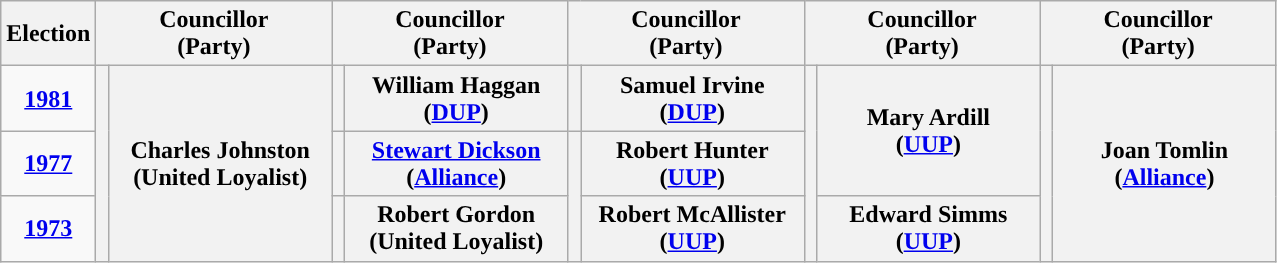<table class="wikitable" style="text-align:center">
<tr>
<th scope="col" width="50">Election</th>
<th scope="col" width="150" colspan = "2">Councillor<br> (Party)</th>
<th scope="col" width="150" colspan = "2">Councillor<br> (Party)</th>
<th scope="col" width="150" colspan = "2">Councillor<br> (Party)</th>
<th scope="col" width="150" colspan = "2">Councillor<br> (Party)</th>
<th scope="col" width="150" colspan = "2">Councillor<br> (Party)</th>
</tr>
<tr>
<td><strong><a href='#'>1981</a></strong></td>
<th rowspan="3" width="1" style="background-color: "></th>
<th rowspan = "3">Charles Johnston <br> (United Loyalist)</th>
<th rowspan="1" width="1" style="background-color: "></th>
<th rowspan = "1">William Haggan <br> (<a href='#'>DUP</a>)</th>
<th rowspan="1" width="1" style="background-color: "></th>
<th rowspan = "1">Samuel Irvine <br> (<a href='#'>DUP</a>)</th>
<th rowspan="3" width="1" style="background-color: "></th>
<th rowspan = "2">Mary Ardill <br> (<a href='#'>UUP</a>)</th>
<th rowspan="3" width="1" style="background-color: "></th>
<th rowspan = "3">Joan Tomlin <br> (<a href='#'>Alliance</a>)</th>
</tr>
<tr>
<td><strong><a href='#'>1977</a></strong></td>
<th rowspan="1" width="1" style="background-color: "></th>
<th rowspan = "1"><a href='#'>Stewart Dickson</a> <br> (<a href='#'>Alliance</a>)</th>
<th rowspan="2" width="1" style="background-color: "></th>
<th rowspan = "1">Robert Hunter <br> (<a href='#'>UUP</a>)</th>
</tr>
<tr>
<td><strong><a href='#'>1973</a></strong></td>
<th rowspan="1" width="1" style="background-color: "></th>
<th rowspan = "1">Robert Gordon <br> (United Loyalist)</th>
<th rowspan = "1">Robert McAllister <br> (<a href='#'>UUP</a>)</th>
<th rowspan = "1">Edward Simms <br> (<a href='#'>UUP</a>)</th>
</tr>
</table>
